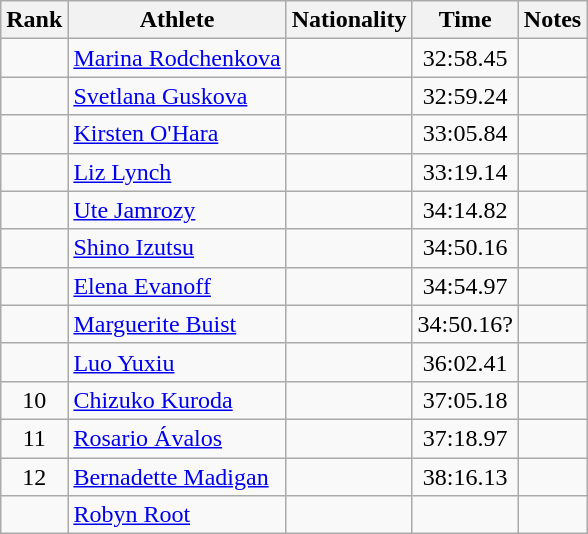<table class="wikitable sortable" style="text-align:center">
<tr>
<th>Rank</th>
<th>Athlete</th>
<th>Nationality</th>
<th>Time</th>
<th>Notes</th>
</tr>
<tr>
<td></td>
<td align=left><a href='#'>Marina Rodchenkova</a></td>
<td align=left></td>
<td>32:58.45</td>
<td></td>
</tr>
<tr>
<td></td>
<td align=left><a href='#'>Svetlana Guskova</a></td>
<td align=left></td>
<td>32:59.24</td>
<td></td>
</tr>
<tr>
<td></td>
<td align=left><a href='#'>Kirsten O'Hara</a></td>
<td align=left></td>
<td>33:05.84</td>
<td></td>
</tr>
<tr>
<td></td>
<td align=left><a href='#'>Liz Lynch</a></td>
<td align=left></td>
<td>33:19.14</td>
<td></td>
</tr>
<tr>
<td></td>
<td align=left><a href='#'>Ute Jamrozy</a></td>
<td align=left></td>
<td>34:14.82</td>
<td></td>
</tr>
<tr>
<td></td>
<td align=left><a href='#'>Shino Izutsu</a></td>
<td align=left></td>
<td>34:50.16</td>
<td></td>
</tr>
<tr>
<td></td>
<td align=left><a href='#'>Elena Evanoff</a></td>
<td align=left></td>
<td>34:54.97</td>
<td></td>
</tr>
<tr>
<td></td>
<td align=left><a href='#'>Marguerite Buist</a></td>
<td align=left></td>
<td>34:50.16?</td>
<td></td>
</tr>
<tr>
<td></td>
<td align=left><a href='#'>Luo Yuxiu</a></td>
<td align=left></td>
<td>36:02.41</td>
<td></td>
</tr>
<tr>
<td>10</td>
<td align=left><a href='#'>Chizuko Kuroda</a></td>
<td align=left></td>
<td>37:05.18</td>
<td></td>
</tr>
<tr>
<td>11</td>
<td align=left><a href='#'>Rosario Ávalos</a></td>
<td align=left></td>
<td>37:18.97</td>
<td></td>
</tr>
<tr>
<td>12</td>
<td align=left><a href='#'>Bernadette Madigan</a></td>
<td align=left></td>
<td>38:16.13</td>
<td></td>
</tr>
<tr>
<td></td>
<td align=left><a href='#'>Robyn Root</a></td>
<td align=left></td>
<td></td>
<td></td>
</tr>
</table>
